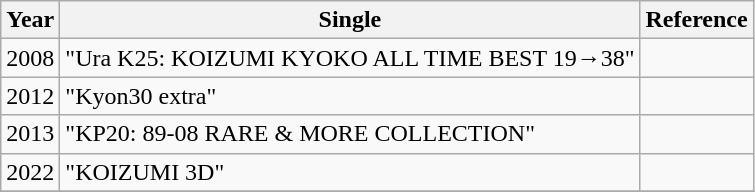<table class="wikitable plainrowheaders" style="text-align:center;">
<tr>
<th scope="col">Year</th>
<th scope="col">Single</th>
<th scope="col">Reference</th>
</tr>
<tr>
<td rowspan="1">2008</td>
<td style="text-align:left;">"Ura K25: KOIZUMI KYOKO ALL TIME BEST 19→38"<br></td>
<td></td>
</tr>
<tr>
<td rowspan="1">2012</td>
<td style="text-align:left;">"Kyon30 extra"<br></td>
<td></td>
</tr>
<tr>
<td rowspan="1">2013</td>
<td style="text-align:left;">"KP20: 89-08 RARE & MORE COLLECTION"<br></td>
<td></td>
</tr>
<tr>
<td rowspan="1">2022</td>
<td style="text-align:left;">"KOIZUMI 3D"<br></td>
<td></td>
</tr>
<tr>
</tr>
</table>
